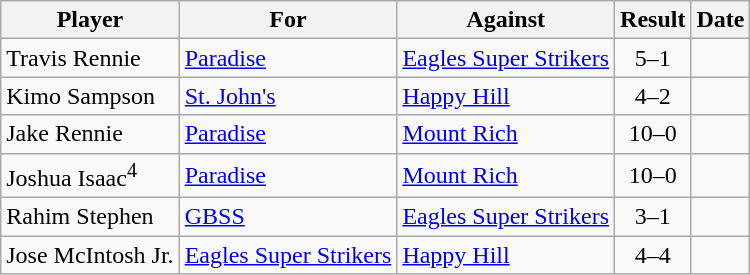<table class="wikitable sortable">
<tr>
<th>Player</th>
<th>For</th>
<th>Against</th>
<th align=center>Result</th>
<th>Date</th>
</tr>
<tr>
<td> Travis Rennie</td>
<td><a href='#'>Paradise</a></td>
<td><a href='#'>Eagles Super Strikers</a></td>
<td align="center">5–1</td>
<td></td>
</tr>
<tr>
<td> Kimo Sampson</td>
<td><a href='#'>St. John's</a></td>
<td><a href='#'>Happy Hill</a></td>
<td align="center">4–2</td>
<td></td>
</tr>
<tr>
<td> Jake Rennie</td>
<td><a href='#'>Paradise</a></td>
<td><a href='#'>Mount Rich</a></td>
<td align="center">10–0</td>
<td></td>
</tr>
<tr>
<td> Joshua Isaac<sup>4</sup></td>
<td><a href='#'>Paradise</a></td>
<td><a href='#'>Mount Rich</a></td>
<td align="center">10–0</td>
<td></td>
</tr>
<tr>
<td> Rahim Stephen</td>
<td><a href='#'>GBSS</a></td>
<td><a href='#'>Eagles Super Strikers</a></td>
<td align="center">3–1</td>
<td></td>
</tr>
<tr>
<td> Jose McIntosh Jr.</td>
<td><a href='#'>Eagles Super Strikers</a></td>
<td><a href='#'>Happy Hill</a></td>
<td align="center">4–4</td>
<td></td>
</tr>
</table>
